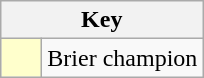<table class="wikitable" style="text-align: center;">
<tr>
<th colspan=2>Key</th>
</tr>
<tr>
<td style="background:#ffffcc; width:20px;"></td>
<td align=left>Brier champion</td>
</tr>
</table>
